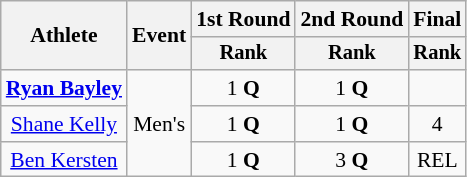<table class="wikitable" style="font-size:90%;text-align:center">
<tr>
<th rowspan=2>Athlete</th>
<th rowspan=2>Event</th>
<th>1st Round</th>
<th>2nd Round</th>
<th>Final</th>
</tr>
<tr style="font-size:95%">
<th>Rank</th>
<th>Rank</th>
<th>Rank</th>
</tr>
<tr>
<td><strong><a href='#'>Ryan Bayley</a></strong></td>
<td rowspan=3>Men's</td>
<td>1 <strong>Q</strong></td>
<td>1 <strong>Q</strong></td>
<td></td>
</tr>
<tr>
<td><a href='#'>Shane Kelly</a></td>
<td>1 <strong>Q</strong></td>
<td>1 <strong>Q</strong></td>
<td>4</td>
</tr>
<tr>
<td><a href='#'>Ben Kersten</a></td>
<td>1 <strong>Q</strong></td>
<td>3 <strong>Q</strong></td>
<td>REL</td>
</tr>
</table>
